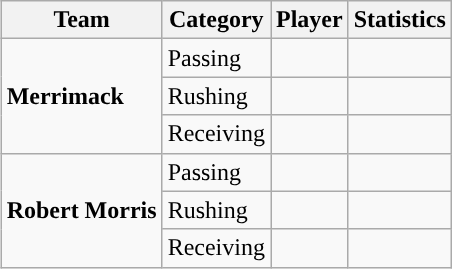<table class="wikitable" style="float: right;">
<tr>
<th>Team</th>
<th>Category</th>
<th>Player</th>
<th>Statistics</th>
</tr>
<tr>
<td rowspan=3><strong>Merrimack</strong></td>
<td>Passing</td>
<td></td>
<td></td>
</tr>
<tr>
<td>Rushing</td>
<td></td>
<td></td>
</tr>
<tr>
<td>Receiving</td>
<td></td>
<td></td>
</tr>
<tr>
<td rowspan=3><strong>Robert Morris</strong></td>
<td>Passing</td>
<td></td>
<td></td>
</tr>
<tr>
<td>Rushing</td>
<td></td>
<td></td>
</tr>
<tr>
<td>Receiving</td>
<td></td>
<td></td>
</tr>
</table>
